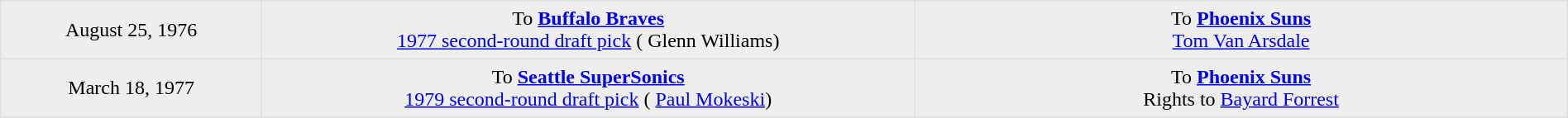<table border=1 style="border-collapse:collapse; text-align: center; width: 100%" bordercolor="#DFDFDF"  cellpadding="5">
<tr>
</tr>
<tr bgcolor="eeeeee">
<td style="width:12%">August 25, 1976</td>
<td style="width:30%" valign="top">To <strong><a href='#'>Buffalo Braves</a></strong><br><a href='#'>1977 second-round draft pick</a> ( Glenn Williams)</td>
<td style="width:30%" valign="top">To <strong><a href='#'>Phoenix Suns</a></strong><br> <a href='#'>Tom Van Arsdale</a></td>
</tr>
<tr>
</tr>
<tr bgcolor="eeeeee">
<td style="width:12%">March 18, 1977</td>
<td style="width:30%" valign="top">To <strong><a href='#'>Seattle SuperSonics</a></strong><br><a href='#'>1979 second-round draft pick</a> ( <a href='#'>Paul Mokeski</a>)</td>
<td style="width:30%" valign="top">To <strong><a href='#'>Phoenix Suns</a></strong><br>Rights to  <a href='#'>Bayard Forrest</a></td>
</tr>
</table>
